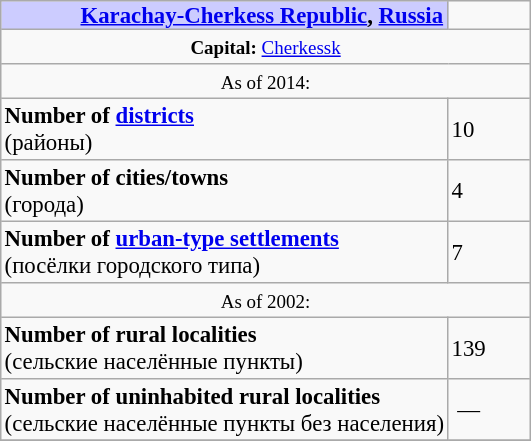<table border=1 align="right" cellpadding=2 cellspacing=0 style="margin: 0 0 1em 1em; background: #f9f9f9; border: 1px #aaa solid; border-collapse: collapse; font-size: 95%;">
<tr>
<th bgcolor="#ccccff" style="padding:0 0 0 50px;"><a href='#'>Karachay-Cherkess Republic</a>, <a href='#'>Russia</a></th>
<td width="50px"></td>
</tr>
<tr>
<td colspan=2 align="center"><small><strong>Capital:</strong> <a href='#'>Cherkessk</a></small></td>
</tr>
<tr>
<td colspan=2 align="center"><small>As of 2014:</small></td>
</tr>
<tr>
<td><strong>Number of <a href='#'>districts</a></strong><br>(районы)</td>
<td>10</td>
</tr>
<tr>
<td><strong>Number of cities/towns</strong><br>(города)</td>
<td>4</td>
</tr>
<tr>
<td><strong>Number of <a href='#'>urban-type settlements</a></strong><br>(посёлки городского типа)</td>
<td>7</td>
</tr>
<tr>
<td colspan=2 align="center"><small>As of 2002:</small></td>
</tr>
<tr>
<td><strong>Number of rural localities</strong><br>(сельские населённые пункты)</td>
<td>139</td>
</tr>
<tr>
<td><strong>Number of uninhabited rural localities</strong><br>(сельские населённые пункты без населения)</td>
<td> —</td>
</tr>
<tr>
</tr>
</table>
